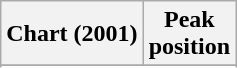<table class="wikitable sortable plainrowheaders">
<tr>
<th scope="col">Chart (2001)</th>
<th scope="col">Peak<br>position</th>
</tr>
<tr>
</tr>
<tr>
</tr>
<tr>
</tr>
<tr>
</tr>
</table>
